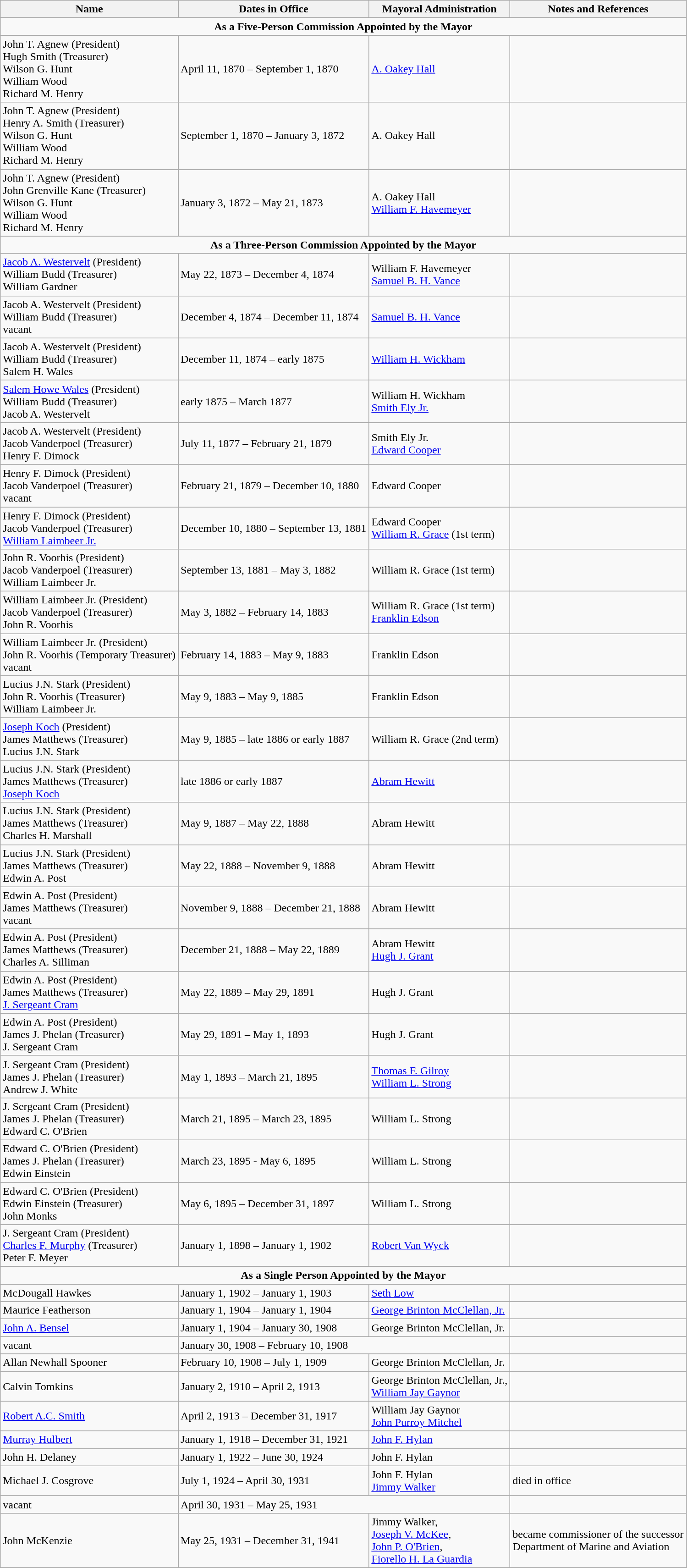<table class="wikitable">
<tr>
<th>Name</th>
<th>Dates in Office</th>
<th>Mayoral Administration</th>
<th>Notes and References</th>
</tr>
<tr>
<td colspan=4 align=center><strong>As a Five-Person Commission Appointed by the Mayor</strong></td>
</tr>
<tr>
<td>John T. Agnew (President)<br>Hugh Smith (Treasurer)<br>Wilson G. Hunt<br>William Wood<br>Richard M. Henry</td>
<td>April 11, 1870 – September 1, 1870</td>
<td><a href='#'>A. Oakey Hall</a></td>
<td></td>
</tr>
<tr>
<td>John T. Agnew (President)<br>Henry A. Smith (Treasurer)<br>Wilson G. Hunt<br>William Wood<br>Richard M. Henry</td>
<td>September 1, 1870 – January 3, 1872</td>
<td>A. Oakey Hall</td>
<td></td>
</tr>
<tr>
<td>John T. Agnew (President)<br>John Grenville Kane (Treasurer)<br>Wilson G. Hunt<br>William Wood<br>Richard M. Henry</td>
<td>January 3, 1872 – May 21, 1873</td>
<td>A. Oakey Hall<br><a href='#'>William F. Havemeyer</a></td>
<td></td>
</tr>
<tr>
<td colspan=4 align=center><strong>As a Three-Person Commission Appointed by the Mayor</strong></td>
</tr>
<tr>
<td><a href='#'>Jacob A. Westervelt</a> (President)<br>William Budd (Treasurer)<br>William Gardner</td>
<td>May 22, 1873 – December 4, 1874</td>
<td>William F. Havemeyer<br><a href='#'>Samuel B. H. Vance</a></td>
<td></td>
</tr>
<tr>
<td>Jacob A. Westervelt (President)<br>William Budd (Treasurer)<br>vacant</td>
<td>December 4, 1874 – December 11, 1874</td>
<td><a href='#'>Samuel B. H. Vance</a></td>
<td></td>
</tr>
<tr>
<td>Jacob A. Westervelt (President)<br>William Budd (Treasurer)<br>Salem H. Wales</td>
<td>December 11, 1874 – early 1875</td>
<td><a href='#'>William H. Wickham</a></td>
<td></td>
</tr>
<tr>
<td><a href='#'>Salem Howe Wales</a> (President)<br>William Budd (Treasurer)<br>Jacob A. Westervelt</td>
<td>early 1875 – March 1877</td>
<td>William H. Wickham<br><a href='#'>Smith Ely Jr.</a></td>
<td></td>
</tr>
<tr>
<td>Jacob A. Westervelt (President)<br>Jacob Vanderpoel (Treasurer)<br>Henry F. Dimock</td>
<td>July 11, 1877 – February 21, 1879</td>
<td>Smith Ely Jr.<br><a href='#'>Edward Cooper</a></td>
<td></td>
</tr>
<tr>
<td>Henry F. Dimock (President)<br>Jacob Vanderpoel (Treasurer)<br>vacant</td>
<td>February 21, 1879 – December 10, 1880</td>
<td>Edward Cooper</td>
<td></td>
</tr>
<tr>
<td>Henry F. Dimock (President)<br>Jacob Vanderpoel (Treasurer)<br><a href='#'>William Laimbeer Jr.</a></td>
<td>December 10, 1880 – September 13, 1881</td>
<td>Edward Cooper<br><a href='#'>William R. Grace</a> (1st term)</td>
<td></td>
</tr>
<tr>
<td>John R. Voorhis (President)<br>Jacob Vanderpoel (Treasurer)<br>William Laimbeer Jr.</td>
<td>September 13, 1881 – May 3, 1882</td>
<td>William R. Grace (1st term)</td>
<td></td>
</tr>
<tr>
<td>William Laimbeer Jr. (President)<br>Jacob Vanderpoel (Treasurer)<br>John R. Voorhis</td>
<td>May 3, 1882 – February 14, 1883</td>
<td>William R. Grace (1st term)<br><a href='#'>Franklin Edson</a></td>
<td></td>
</tr>
<tr>
<td>William Laimbeer Jr. (President)<br>John R. Voorhis (Temporary Treasurer)<br>vacant</td>
<td>February 14, 1883 – May 9, 1883</td>
<td>Franklin Edson</td>
<td></td>
</tr>
<tr>
<td>Lucius J.N. Stark (President)<br>John R. Voorhis (Treasurer)<br>William Laimbeer Jr.<br></td>
<td>May 9, 1883 – May 9, 1885</td>
<td>Franklin Edson</td>
<td></td>
</tr>
<tr>
<td><a href='#'>Joseph Koch</a> (President)<br>James Matthews (Treasurer)<br>Lucius J.N. Stark</td>
<td>May 9, 1885 – late 1886 or early 1887</td>
<td>William R. Grace (2nd term)</td>
<td></td>
</tr>
<tr>
<td>Lucius J.N. Stark (President)<br>James Matthews (Treasurer)<br><a href='#'>Joseph Koch</a></td>
<td>late 1886 or early 1887</td>
<td><a href='#'>Abram Hewitt</a></td>
<td></td>
</tr>
<tr>
<td>Lucius J.N. Stark (President)<br>James Matthews (Treasurer)<br>Charles H. Marshall</td>
<td>May 9, 1887 – May 22, 1888</td>
<td>Abram Hewitt</td>
<td></td>
</tr>
<tr>
<td>Lucius J.N. Stark (President)<br>James Matthews (Treasurer)<br>Edwin A. Post</td>
<td>May 22, 1888 – November 9, 1888</td>
<td>Abram Hewitt</td>
<td></td>
</tr>
<tr>
<td>Edwin A. Post (President)<br>James Matthews (Treasurer)<br>vacant</td>
<td>November 9, 1888 – December 21, 1888</td>
<td>Abram Hewitt</td>
<td></td>
</tr>
<tr>
<td>Edwin A. Post (President)<br>James Matthews (Treasurer)<br>Charles A. Silliman</td>
<td>December 21, 1888 – May 22, 1889</td>
<td>Abram Hewitt<br><a href='#'>Hugh J. Grant</a></td>
<td></td>
</tr>
<tr>
<td>Edwin A. Post (President)<br>James Matthews (Treasurer)<br><a href='#'>J. Sergeant Cram</a></td>
<td>May 22, 1889 – May 29, 1891</td>
<td>Hugh J. Grant</td>
<td></td>
</tr>
<tr>
<td>Edwin A. Post (President)<br>James J. Phelan (Treasurer)<br>J. Sergeant Cram</td>
<td>May 29, 1891 – May 1, 1893</td>
<td>Hugh J. Grant</td>
<td></td>
</tr>
<tr>
<td>J. Sergeant Cram (President)<br>James J. Phelan (Treasurer)<br>Andrew J. White</td>
<td>May 1, 1893 – March 21, 1895</td>
<td><a href='#'>Thomas F. Gilroy</a><br><a href='#'>William L. Strong</a></td>
<td></td>
</tr>
<tr>
<td>J. Sergeant Cram (President)<br>James J. Phelan (Treasurer)<br>Edward C. O'Brien</td>
<td>March 21, 1895 – March 23, 1895</td>
<td>William L. Strong</td>
<td></td>
</tr>
<tr>
<td>Edward C. O'Brien (President)<br>James J. Phelan (Treasurer)<br>Edwin Einstein</td>
<td>March 23, 1895 - May 6, 1895</td>
<td>William L. Strong</td>
<td></td>
</tr>
<tr>
<td>Edward C. O'Brien (President)<br>Edwin Einstein (Treasurer)<br>John Monks</td>
<td>May 6, 1895 – December 31, 1897</td>
<td>William L. Strong</td>
<td></td>
</tr>
<tr>
<td>J. Sergeant Cram (President)<br><a href='#'>Charles F. Murphy</a> (Treasurer)<br>Peter F. Meyer</td>
<td>January 1, 1898 – January 1, 1902</td>
<td><a href='#'>Robert Van Wyck</a></td>
<td></td>
</tr>
<tr>
<td colspan=4 align=center><strong>As a Single Person Appointed by the Mayor</strong></td>
</tr>
<tr>
<td>McDougall Hawkes</td>
<td>January 1, 1902 – January 1, 1903</td>
<td><a href='#'>Seth Low</a></td>
<td></td>
</tr>
<tr>
<td>Maurice Featherson</td>
<td>January 1, 1904 – January 1, 1904</td>
<td><a href='#'>George Brinton McClellan, Jr.</a></td>
<td></td>
</tr>
<tr>
<td><a href='#'>John A. Bensel</a></td>
<td>January 1, 1904 – January 30, 1908</td>
<td>George Brinton McClellan, Jr.</td>
<td></td>
</tr>
<tr>
<td>vacant</td>
<td colspan=2>January 30, 1908 – February 10, 1908</td>
<td></td>
</tr>
<tr>
<td>Allan Newhall Spooner</td>
<td>February 10, 1908 – July 1, 1909</td>
<td>George Brinton McClellan, Jr.</td>
<td></td>
</tr>
<tr>
<td>Calvin Tomkins</td>
<td>January 2, 1910 – April 2, 1913</td>
<td>George Brinton McClellan, Jr.,<br><a href='#'>William Jay Gaynor</a></td>
<td></td>
</tr>
<tr>
<td><a href='#'>Robert A.C. Smith</a></td>
<td>April 2, 1913 – December 31, 1917</td>
<td>William Jay Gaynor<br><a href='#'>John Purroy Mitchel</a></td>
<td></td>
</tr>
<tr>
<td><a href='#'>Murray Hulbert</a></td>
<td>January 1, 1918 – December 31, 1921</td>
<td><a href='#'>John F. Hylan</a></td>
<td></td>
</tr>
<tr>
<td>John H. Delaney</td>
<td>January 1, 1922 – June 30, 1924</td>
<td>John F. Hylan</td>
<td></td>
</tr>
<tr>
<td>Michael J. Cosgrove</td>
<td>July 1, 1924 – April 30, 1931</td>
<td>John F. Hylan<br><a href='#'>Jimmy Walker</a></td>
<td>died in office</td>
</tr>
<tr>
<td>vacant</td>
<td colspan=2>April 30, 1931 – May 25, 1931</td>
<td></td>
</tr>
<tr>
<td>John McKenzie</td>
<td>May 25, 1931 – December 31, 1941</td>
<td>Jimmy Walker,<br><a href='#'>Joseph V. McKee</a>,<br><a href='#'>John P. O'Brien</a>,<br><a href='#'>Fiorello H. La Guardia</a></td>
<td>became commissioner of the successor<br>Department of Marine and Aviation</td>
</tr>
<tr>
</tr>
</table>
